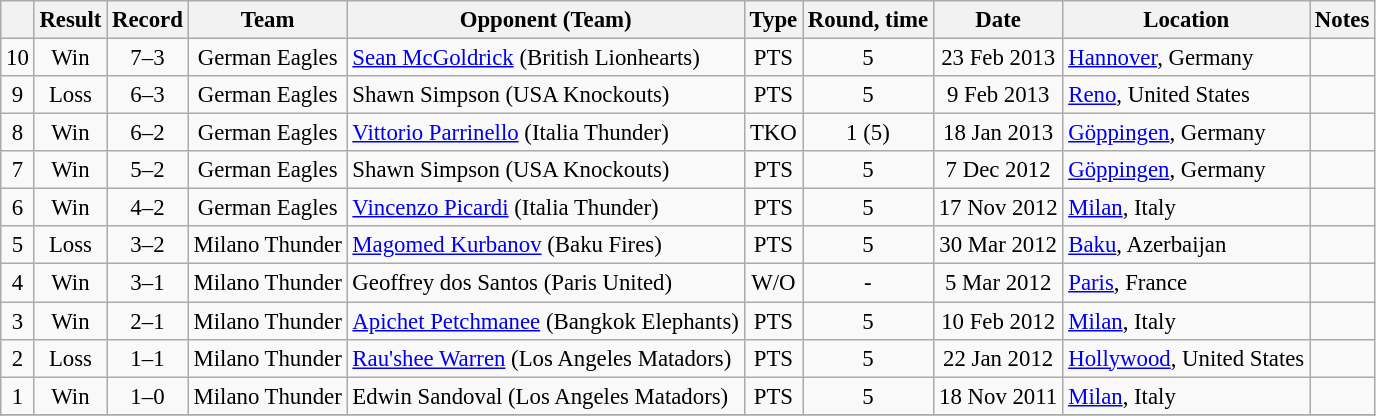<table class="wikitable" style="text-align:center; font-size:95%">
<tr>
<th></th>
<th>Result</th>
<th>Record</th>
<th>Team</th>
<th>Opponent (Team)</th>
<th>Type</th>
<th>Round, time</th>
<th>Date</th>
<th>Location</th>
<th>Notes</th>
</tr>
<tr>
<td>10</td>
<td>Win</td>
<td>7–3</td>
<td>German Eagles</td>
<td align=left> <a href='#'>Sean McGoldrick</a> (British Lionhearts)</td>
<td>PTS</td>
<td>5</td>
<td>23 Feb 2013</td>
<td align=left> <a href='#'>Hannover</a>, Germany</td>
<td></td>
</tr>
<tr>
<td>9</td>
<td>Loss</td>
<td>6–3</td>
<td>German Eagles</td>
<td align=left> Shawn Simpson (USA Knockouts)</td>
<td>PTS</td>
<td>5</td>
<td>9 Feb 2013</td>
<td align=left> <a href='#'>Reno</a>, United States</td>
<td></td>
</tr>
<tr>
<td>8</td>
<td>Win</td>
<td>6–2</td>
<td>German Eagles</td>
<td align=left> <a href='#'>Vittorio Parrinello</a> (Italia Thunder)</td>
<td>TKO</td>
<td>1 (5)</td>
<td>18 Jan 2013</td>
<td align=left> <a href='#'>Göppingen</a>, Germany</td>
<td></td>
</tr>
<tr>
<td>7</td>
<td>Win</td>
<td>5–2</td>
<td>German Eagles</td>
<td align=left> Shawn Simpson (USA Knockouts)</td>
<td>PTS</td>
<td>5</td>
<td>7 Dec 2012</td>
<td align=left> <a href='#'>Göppingen</a>, Germany</td>
<td></td>
</tr>
<tr>
<td>6</td>
<td>Win</td>
<td>4–2</td>
<td>German Eagles</td>
<td align=left> <a href='#'>Vincenzo Picardi</a> (Italia Thunder)</td>
<td>PTS</td>
<td>5</td>
<td>17 Nov 2012</td>
<td align=left> <a href='#'>Milan</a>, Italy</td>
<td></td>
</tr>
<tr>
<td>5</td>
<td>Loss</td>
<td>3–2</td>
<td>Milano Thunder</td>
<td align=left> <a href='#'>Magomed Kurbanov</a> (Baku Fires)</td>
<td>PTS</td>
<td>5</td>
<td>30 Mar 2012</td>
<td align=left> <a href='#'>Baku</a>, Azerbaijan</td>
<td></td>
</tr>
<tr>
<td>4</td>
<td>Win</td>
<td>3–1</td>
<td>Milano Thunder</td>
<td align=left> Geoffrey dos Santos (Paris United)</td>
<td>W/O</td>
<td>-</td>
<td>5 Mar 2012</td>
<td align=left> <a href='#'>Paris</a>, France</td>
<td></td>
</tr>
<tr>
<td>3</td>
<td>Win</td>
<td>2–1</td>
<td>Milano Thunder</td>
<td align=left> <a href='#'>Apichet Petchmanee</a> (Bangkok Elephants)</td>
<td>PTS</td>
<td>5</td>
<td>10 Feb 2012</td>
<td align=left> <a href='#'>Milan</a>, Italy</td>
<td></td>
</tr>
<tr>
<td>2</td>
<td>Loss</td>
<td>1–1</td>
<td>Milano Thunder</td>
<td align=left> <a href='#'>Rau'shee Warren</a> (Los Angeles Matadors)</td>
<td>PTS</td>
<td>5</td>
<td>22 Jan 2012</td>
<td align=left> <a href='#'>Hollywood</a>, United States</td>
<td></td>
</tr>
<tr>
<td>1</td>
<td>Win</td>
<td>1–0</td>
<td>Milano Thunder</td>
<td align=left> Edwin Sandoval (Los Angeles Matadors)</td>
<td>PTS</td>
<td>5</td>
<td>18 Nov 2011</td>
<td align=left> <a href='#'>Milan</a>, Italy</td>
<td></td>
</tr>
<tr>
</tr>
</table>
